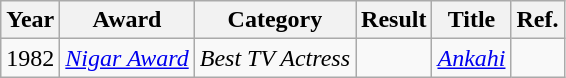<table class="wikitable">
<tr>
<th>Year</th>
<th>Award</th>
<th>Category</th>
<th>Result</th>
<th>Title</th>
<th>Ref.</th>
</tr>
<tr>
<td>1982</td>
<td><em><a href='#'>Nigar Award</a></em></td>
<td><em>Best TV Actress</em></td>
<td></td>
<td><em><a href='#'>Ankahi</a></em></td>
<td></td>
</tr>
</table>
